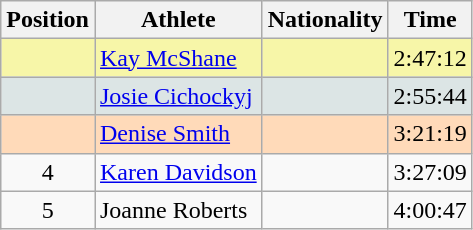<table class="wikitable sortable">
<tr>
<th>Position</th>
<th>Athlete</th>
<th>Nationality</th>
<th>Time</th>
</tr>
<tr bgcolor="#F7F6A8">
<td align=center></td>
<td><a href='#'>Kay McShane</a></td>
<td></td>
<td>2:47:12</td>
</tr>
<tr bgcolor="#DCE5E5">
<td align=center></td>
<td><a href='#'>Josie Cichockyj</a></td>
<td></td>
<td>2:55:44</td>
</tr>
<tr bgcolor="#FFDAB9">
<td align=center></td>
<td><a href='#'>Denise Smith</a></td>
<td></td>
<td>3:21:19</td>
</tr>
<tr>
<td align=center>4</td>
<td><a href='#'>Karen Davidson</a></td>
<td></td>
<td>3:27:09</td>
</tr>
<tr>
<td align=center>5</td>
<td>Joanne Roberts</td>
<td></td>
<td>4:00:47</td>
</tr>
</table>
